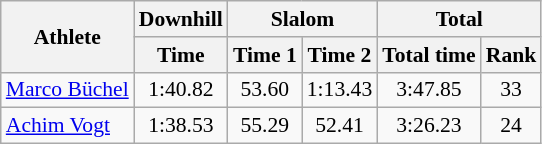<table class="wikitable" style="font-size:90%">
<tr>
<th rowspan="2">Athlete</th>
<th>Downhill</th>
<th colspan="2">Slalom</th>
<th colspan="2">Total</th>
</tr>
<tr>
<th>Time</th>
<th>Time 1</th>
<th>Time 2</th>
<th>Total time</th>
<th>Rank</th>
</tr>
<tr>
<td><a href='#'>Marco Büchel</a></td>
<td align="center">1:40.82</td>
<td align="center">53.60</td>
<td align="center">1:13.43</td>
<td align="center">3:47.85</td>
<td align="center">33</td>
</tr>
<tr>
<td><a href='#'>Achim Vogt</a></td>
<td align="center">1:38.53</td>
<td align="center">55.29</td>
<td align="center">52.41</td>
<td align="center">3:26.23</td>
<td align="center">24</td>
</tr>
</table>
